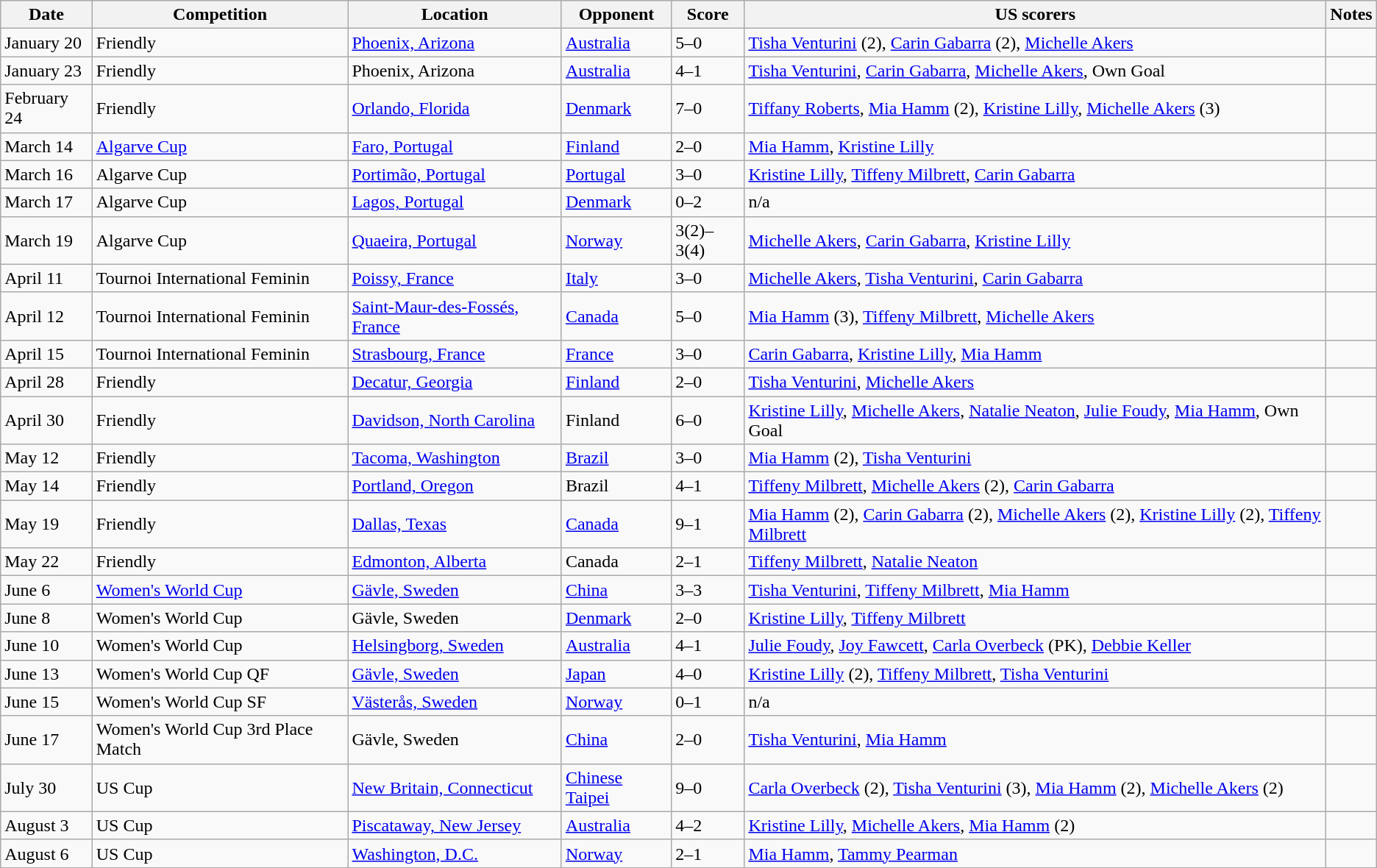<table class="wikitable">
<tr>
<th>Date</th>
<th>Competition</th>
<th>Location</th>
<th>Opponent</th>
<th>Score</th>
<th>US scorers</th>
<th>Notes</th>
</tr>
<tr>
<td>January 20</td>
<td>Friendly</td>
<td><a href='#'>Phoenix, Arizona</a></td>
<td><a href='#'>Australia</a></td>
<td>5–0</td>
<td><a href='#'>Tisha Venturini</a> (2), <a href='#'>Carin Gabarra</a> (2), <a href='#'>Michelle Akers</a></td>
<td></td>
</tr>
<tr>
<td>January 23</td>
<td>Friendly</td>
<td>Phoenix, Arizona</td>
<td><a href='#'>Australia</a></td>
<td>4–1</td>
<td><a href='#'>Tisha Venturini</a>, <a href='#'>Carin Gabarra</a>, <a href='#'>Michelle Akers</a>, Own Goal</td>
<td></td>
</tr>
<tr>
<td>February 24</td>
<td>Friendly</td>
<td><a href='#'>Orlando, Florida</a></td>
<td><a href='#'>Denmark</a></td>
<td>7–0</td>
<td><a href='#'>Tiffany Roberts</a>, <a href='#'>Mia Hamm</a> (2), <a href='#'>Kristine Lilly</a>, <a href='#'>Michelle Akers</a> (3)</td>
<td></td>
</tr>
<tr>
<td>March 14</td>
<td><a href='#'>Algarve Cup</a></td>
<td><a href='#'>Faro, Portugal</a></td>
<td><a href='#'>Finland</a></td>
<td>2–0</td>
<td><a href='#'>Mia Hamm</a>, <a href='#'>Kristine Lilly</a></td>
<td></td>
</tr>
<tr>
<td>March 16</td>
<td>Algarve Cup</td>
<td><a href='#'>Portimão, Portugal</a></td>
<td><a href='#'>Portugal</a></td>
<td>3–0</td>
<td><a href='#'>Kristine Lilly</a>, <a href='#'>Tiffeny Milbrett</a>, <a href='#'>Carin Gabarra</a></td>
<td></td>
</tr>
<tr>
<td>March 17</td>
<td>Algarve Cup</td>
<td><a href='#'>Lagos, Portugal</a></td>
<td><a href='#'>Denmark</a></td>
<td>0–2</td>
<td>n/a</td>
<td></td>
</tr>
<tr>
<td>March 19</td>
<td>Algarve Cup</td>
<td><a href='#'>Quaeira, Portugal</a></td>
<td><a href='#'>Norway</a></td>
<td>3(2)–3(4)</td>
<td><a href='#'>Michelle Akers</a>, <a href='#'>Carin Gabarra</a>, <a href='#'>Kristine Lilly</a></td>
<td></td>
</tr>
<tr>
<td>April 11</td>
<td>Tournoi International Feminin</td>
<td><a href='#'>Poissy, France</a></td>
<td><a href='#'>Italy</a></td>
<td>3–0</td>
<td><a href='#'>Michelle Akers</a>, <a href='#'>Tisha Venturini</a>, <a href='#'>Carin Gabarra</a></td>
<td></td>
</tr>
<tr>
<td>April 12</td>
<td>Tournoi International Feminin</td>
<td><a href='#'>Saint-Maur-des-Fossés, France</a></td>
<td><a href='#'>Canada</a></td>
<td>5–0</td>
<td><a href='#'>Mia Hamm</a> (3), <a href='#'>Tiffeny Milbrett</a>, <a href='#'>Michelle Akers</a></td>
<td></td>
</tr>
<tr>
<td>April 15</td>
<td>Tournoi International Feminin</td>
<td><a href='#'>Strasbourg, France</a></td>
<td><a href='#'>France</a></td>
<td>3–0</td>
<td><a href='#'>Carin Gabarra</a>, <a href='#'>Kristine Lilly</a>, <a href='#'>Mia Hamm</a></td>
<td></td>
</tr>
<tr>
<td>April 28</td>
<td>Friendly</td>
<td><a href='#'>Decatur, Georgia</a></td>
<td><a href='#'>Finland</a></td>
<td>2–0</td>
<td><a href='#'>Tisha Venturini</a>, <a href='#'>Michelle Akers</a></td>
<td></td>
</tr>
<tr>
<td>April 30</td>
<td>Friendly</td>
<td><a href='#'>Davidson, North Carolina</a></td>
<td>Finland</td>
<td>6–0</td>
<td><a href='#'>Kristine Lilly</a>, <a href='#'>Michelle Akers</a>, <a href='#'>Natalie Neaton</a>, <a href='#'>Julie Foudy</a>, <a href='#'>Mia Hamm</a>, Own Goal</td>
<td></td>
</tr>
<tr>
<td>May 12</td>
<td>Friendly</td>
<td><a href='#'>Tacoma, Washington</a></td>
<td><a href='#'>Brazil</a></td>
<td>3–0</td>
<td><a href='#'>Mia Hamm</a> (2), <a href='#'>Tisha Venturini</a></td>
<td></td>
</tr>
<tr>
<td>May 14</td>
<td>Friendly</td>
<td><a href='#'>Portland, Oregon</a></td>
<td>Brazil</td>
<td>4–1</td>
<td><a href='#'>Tiffeny Milbrett</a>, <a href='#'>Michelle Akers</a> (2), <a href='#'>Carin Gabarra</a></td>
<td></td>
</tr>
<tr>
<td>May 19</td>
<td>Friendly</td>
<td><a href='#'>Dallas, Texas</a></td>
<td><a href='#'>Canada</a></td>
<td>9–1</td>
<td><a href='#'>Mia Hamm</a> (2), <a href='#'>Carin Gabarra</a> (2), <a href='#'>Michelle Akers</a> (2), <a href='#'>Kristine Lilly</a> (2), <a href='#'>Tiffeny Milbrett</a></td>
<td></td>
</tr>
<tr>
<td>May 22</td>
<td>Friendly</td>
<td><a href='#'>Edmonton, Alberta</a></td>
<td>Canada</td>
<td>2–1</td>
<td><a href='#'>Tiffeny Milbrett</a>, <a href='#'>Natalie Neaton</a></td>
<td></td>
</tr>
<tr>
<td>June 6</td>
<td><a href='#'>Women's World Cup</a></td>
<td><a href='#'>Gävle, Sweden</a></td>
<td><a href='#'>China</a></td>
<td>3–3</td>
<td><a href='#'>Tisha Venturini</a>, <a href='#'>Tiffeny Milbrett</a>, <a href='#'>Mia Hamm</a></td>
<td></td>
</tr>
<tr>
<td>June 8</td>
<td>Women's World Cup</td>
<td>Gävle, Sweden</td>
<td><a href='#'>Denmark</a></td>
<td>2–0</td>
<td><a href='#'>Kristine Lilly</a>, <a href='#'>Tiffeny Milbrett</a></td>
<td></td>
</tr>
<tr>
<td>June 10</td>
<td>Women's World Cup</td>
<td><a href='#'>Helsingborg, Sweden</a></td>
<td><a href='#'>Australia</a></td>
<td>4–1</td>
<td><a href='#'>Julie Foudy</a>, <a href='#'>Joy Fawcett</a>, <a href='#'>Carla Overbeck</a> (PK), <a href='#'>Debbie Keller</a></td>
<td></td>
</tr>
<tr>
<td>June 13</td>
<td>Women's World Cup QF</td>
<td><a href='#'>Gävle, Sweden</a></td>
<td><a href='#'>Japan</a></td>
<td>4–0</td>
<td><a href='#'>Kristine Lilly</a> (2), <a href='#'>Tiffeny Milbrett</a>, <a href='#'>Tisha Venturini</a></td>
<td></td>
</tr>
<tr>
<td>June 15</td>
<td>Women's World Cup SF</td>
<td><a href='#'>Västerås, Sweden</a></td>
<td><a href='#'>Norway</a></td>
<td>0–1</td>
<td>n/a</td>
<td></td>
</tr>
<tr>
<td>June 17</td>
<td>Women's World Cup 3rd Place Match</td>
<td>Gävle, Sweden</td>
<td><a href='#'>China</a></td>
<td>2–0</td>
<td><a href='#'>Tisha Venturini</a>, <a href='#'>Mia Hamm</a></td>
<td></td>
</tr>
<tr>
<td>July 30</td>
<td>US Cup</td>
<td><a href='#'>New Britain, Connecticut</a></td>
<td><a href='#'>Chinese Taipei</a></td>
<td>9–0</td>
<td><a href='#'>Carla Overbeck</a> (2), <a href='#'>Tisha Venturini</a> (3), <a href='#'>Mia Hamm</a> (2), <a href='#'>Michelle Akers</a> (2)</td>
<td></td>
</tr>
<tr>
<td>August 3</td>
<td>US Cup</td>
<td><a href='#'>Piscataway, New Jersey</a></td>
<td><a href='#'>Australia</a></td>
<td>4–2</td>
<td><a href='#'>Kristine Lilly</a>, <a href='#'>Michelle Akers</a>, <a href='#'>Mia Hamm</a> (2)</td>
<td></td>
</tr>
<tr>
<td>August 6</td>
<td>US Cup</td>
<td><a href='#'>Washington, D.C.</a></td>
<td><a href='#'>Norway</a></td>
<td>2–1</td>
<td><a href='#'>Mia Hamm</a>, <a href='#'>Tammy Pearman</a></td>
<td></td>
</tr>
</table>
